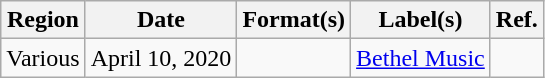<table class="wikitable plainrowheaders">
<tr>
<th scope="col">Region</th>
<th scope="col">Date</th>
<th scope="col">Format(s)</th>
<th scope="col">Label(s)</th>
<th scope="col">Ref.</th>
</tr>
<tr>
<td>Various</td>
<td>April 10, 2020</td>
<td></td>
<td><a href='#'>Bethel Music</a></td>
<td></td>
</tr>
</table>
